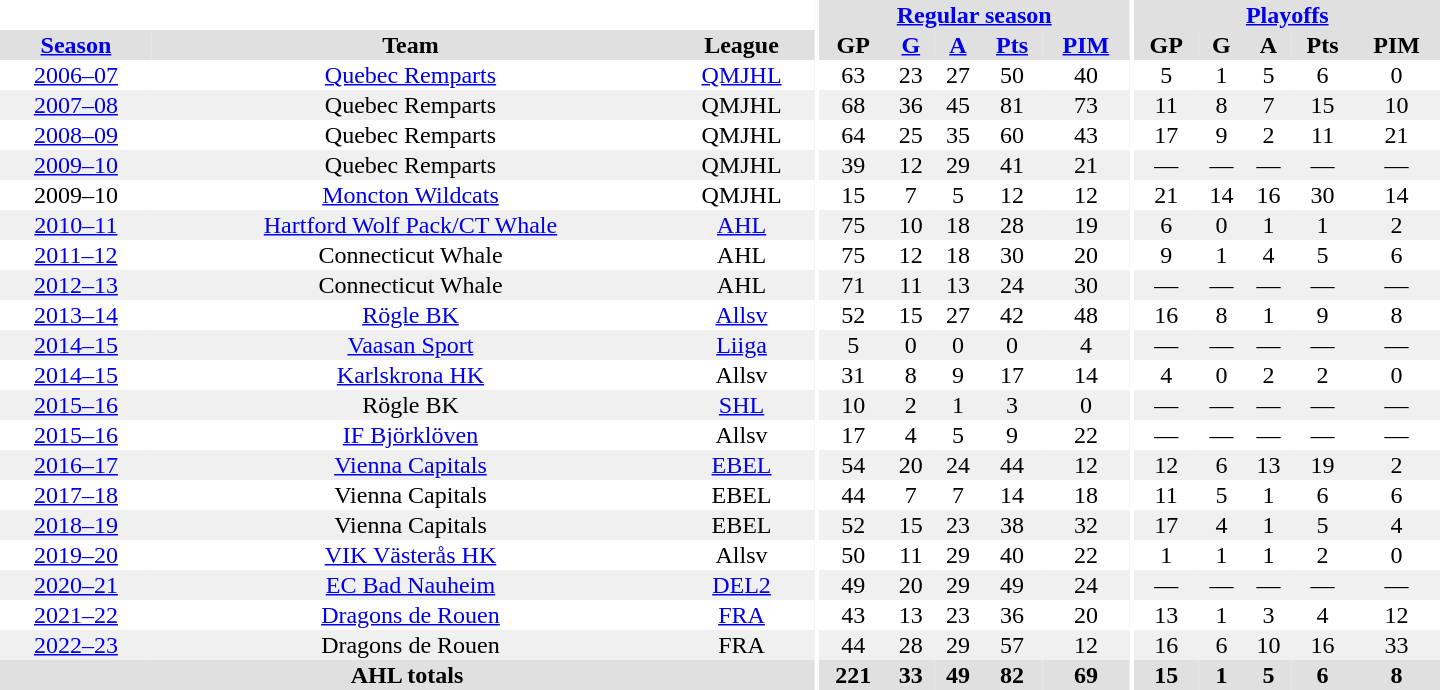<table border="0" cellpadding="1" cellspacing="0" style="text-align:center; width:60em">
<tr bgcolor="#e0e0e0">
<th colspan="3" bgcolor="#ffffff"></th>
<th rowspan="99" bgcolor="#ffffff"></th>
<th colspan="5"><a href='#'>Regular season</a></th>
<th rowspan="99" bgcolor="#ffffff"></th>
<th colspan="5"><a href='#'>Playoffs</a></th>
</tr>
<tr bgcolor="#e0e0e0">
<th><a href='#'>Season</a></th>
<th>Team</th>
<th>League</th>
<th>GP</th>
<th><a href='#'>G</a></th>
<th><a href='#'>A</a></th>
<th><a href='#'>Pts</a></th>
<th><a href='#'>PIM</a></th>
<th>GP</th>
<th>G</th>
<th>A</th>
<th>Pts</th>
<th>PIM</th>
</tr>
<tr ALIGN="center">
<td><a href='#'>2006–07</a></td>
<td><a href='#'>Quebec Remparts</a></td>
<td><a href='#'>QMJHL</a></td>
<td>63</td>
<td>23</td>
<td>27</td>
<td>50</td>
<td>40</td>
<td>5</td>
<td>1</td>
<td>5</td>
<td>6</td>
<td>0</td>
</tr>
<tr ALIGN="center" bgcolor="#f0f0f0">
<td><a href='#'>2007–08</a></td>
<td>Quebec Remparts</td>
<td>QMJHL</td>
<td>68</td>
<td>36</td>
<td>45</td>
<td>81</td>
<td>73</td>
<td>11</td>
<td>8</td>
<td>7</td>
<td>15</td>
<td>10</td>
</tr>
<tr ALIGN="center">
<td><a href='#'>2008–09</a></td>
<td>Quebec Remparts</td>
<td>QMJHL</td>
<td>64</td>
<td>25</td>
<td>35</td>
<td>60</td>
<td>43</td>
<td>17</td>
<td>9</td>
<td>2</td>
<td>11</td>
<td>21</td>
</tr>
<tr ALIGN="center" bgcolor="#f0f0f0">
<td><a href='#'>2009–10</a></td>
<td>Quebec Remparts</td>
<td>QMJHL</td>
<td>39</td>
<td>12</td>
<td>29</td>
<td>41</td>
<td>21</td>
<td>—</td>
<td>—</td>
<td>—</td>
<td>—</td>
<td>—</td>
</tr>
<tr ALIGN="center">
<td>2009–10</td>
<td><a href='#'>Moncton Wildcats</a></td>
<td>QMJHL</td>
<td>15</td>
<td>7</td>
<td>5</td>
<td>12</td>
<td>12</td>
<td>21</td>
<td>14</td>
<td>16</td>
<td>30</td>
<td>14</td>
</tr>
<tr ALIGN="center" bgcolor="#f0f0f0">
<td><a href='#'>2010–11</a></td>
<td><a href='#'>Hartford Wolf Pack/CT Whale</a></td>
<td><a href='#'>AHL</a></td>
<td>75</td>
<td>10</td>
<td>18</td>
<td>28</td>
<td>19</td>
<td>6</td>
<td>0</td>
<td>1</td>
<td>1</td>
<td>2</td>
</tr>
<tr ALIGN="center">
<td><a href='#'>2011–12</a></td>
<td>Connecticut Whale</td>
<td>AHL</td>
<td>75</td>
<td>12</td>
<td>18</td>
<td>30</td>
<td>20</td>
<td>9</td>
<td>1</td>
<td>4</td>
<td>5</td>
<td>6</td>
</tr>
<tr ALIGN="center" bgcolor="#f0f0f0">
<td><a href='#'>2012–13</a></td>
<td>Connecticut Whale</td>
<td>AHL</td>
<td>71</td>
<td>11</td>
<td>13</td>
<td>24</td>
<td>30</td>
<td>—</td>
<td>—</td>
<td>—</td>
<td>—</td>
<td>—</td>
</tr>
<tr ALIGN="center">
<td><a href='#'>2013–14</a></td>
<td><a href='#'>Rögle BK</a></td>
<td><a href='#'>Allsv</a></td>
<td>52</td>
<td>15</td>
<td>27</td>
<td>42</td>
<td>48</td>
<td>16</td>
<td>8</td>
<td>1</td>
<td>9</td>
<td>8</td>
</tr>
<tr ALIGN="center" bgcolor="#f0f0f0">
<td><a href='#'>2014–15</a></td>
<td><a href='#'>Vaasan Sport</a></td>
<td><a href='#'>Liiga</a></td>
<td>5</td>
<td>0</td>
<td>0</td>
<td>0</td>
<td>4</td>
<td>—</td>
<td>—</td>
<td>—</td>
<td>—</td>
<td>—</td>
</tr>
<tr ALIGN="center">
<td><a href='#'>2014–15</a></td>
<td><a href='#'>Karlskrona HK</a></td>
<td>Allsv</td>
<td>31</td>
<td>8</td>
<td>9</td>
<td>17</td>
<td>14</td>
<td>4</td>
<td>0</td>
<td>2</td>
<td>2</td>
<td>0</td>
</tr>
<tr ALIGN="center"  bgcolor="#f0f0f0">
<td><a href='#'>2015–16</a></td>
<td>Rögle BK</td>
<td><a href='#'>SHL</a></td>
<td>10</td>
<td>2</td>
<td>1</td>
<td>3</td>
<td>0</td>
<td>—</td>
<td>—</td>
<td>—</td>
<td>—</td>
<td>—</td>
</tr>
<tr ALIGN="center">
<td><a href='#'>2015–16</a></td>
<td><a href='#'>IF Björklöven</a></td>
<td>Allsv</td>
<td>17</td>
<td>4</td>
<td>5</td>
<td>9</td>
<td>22</td>
<td>—</td>
<td>—</td>
<td>—</td>
<td>—</td>
<td>—</td>
</tr>
<tr ALIGN="center"  bgcolor="#f0f0f0">
<td><a href='#'>2016–17</a></td>
<td><a href='#'>Vienna Capitals</a></td>
<td><a href='#'>EBEL</a></td>
<td>54</td>
<td>20</td>
<td>24</td>
<td>44</td>
<td>12</td>
<td>12</td>
<td>6</td>
<td>13</td>
<td>19</td>
<td>2</td>
</tr>
<tr ALIGN="center">
<td><a href='#'>2017–18</a></td>
<td>Vienna Capitals</td>
<td>EBEL</td>
<td>44</td>
<td>7</td>
<td>7</td>
<td>14</td>
<td>18</td>
<td>11</td>
<td>5</td>
<td>1</td>
<td>6</td>
<td>6</td>
</tr>
<tr ALIGN="center"  bgcolor="#f0f0f0">
<td><a href='#'>2018–19</a></td>
<td>Vienna Capitals</td>
<td>EBEL</td>
<td>52</td>
<td>15</td>
<td>23</td>
<td>38</td>
<td>32</td>
<td>17</td>
<td>4</td>
<td>1</td>
<td>5</td>
<td>4</td>
</tr>
<tr ALIGN="center">
<td><a href='#'>2019–20</a></td>
<td><a href='#'>VIK Västerås HK</a></td>
<td>Allsv</td>
<td>50</td>
<td>11</td>
<td>29</td>
<td>40</td>
<td>22</td>
<td>1</td>
<td>1</td>
<td>1</td>
<td>2</td>
<td>0</td>
</tr>
<tr ALIGN="center"  bgcolor="#f0f0f0">
<td><a href='#'>2020–21</a></td>
<td><a href='#'>EC Bad Nauheim</a></td>
<td><a href='#'>DEL2</a></td>
<td>49</td>
<td>20</td>
<td>29</td>
<td>49</td>
<td>24</td>
<td>—</td>
<td>—</td>
<td>—</td>
<td>—</td>
<td>—</td>
</tr>
<tr ALIGN="center">
<td><a href='#'>2021–22</a></td>
<td><a href='#'>Dragons de Rouen</a></td>
<td><a href='#'>FRA</a></td>
<td>43</td>
<td>13</td>
<td>23</td>
<td>36</td>
<td>20</td>
<td>13</td>
<td>1</td>
<td>3</td>
<td>4</td>
<td>12</td>
</tr>
<tr ALIGN="center" bgcolor="#f0f0f0">
<td><a href='#'>2022–23</a></td>
<td>Dragons de Rouen</td>
<td>FRA</td>
<td>44</td>
<td>28</td>
<td>29</td>
<td>57</td>
<td>12</td>
<td>16</td>
<td>6</td>
<td>10</td>
<td>16</td>
<td>33</td>
</tr>
<tr bgcolor="#e0e0e0">
<th colspan="3">AHL totals</th>
<th>221</th>
<th>33</th>
<th>49</th>
<th>82</th>
<th>69</th>
<th>15</th>
<th>1</th>
<th>5</th>
<th>6</th>
<th>8</th>
</tr>
</table>
